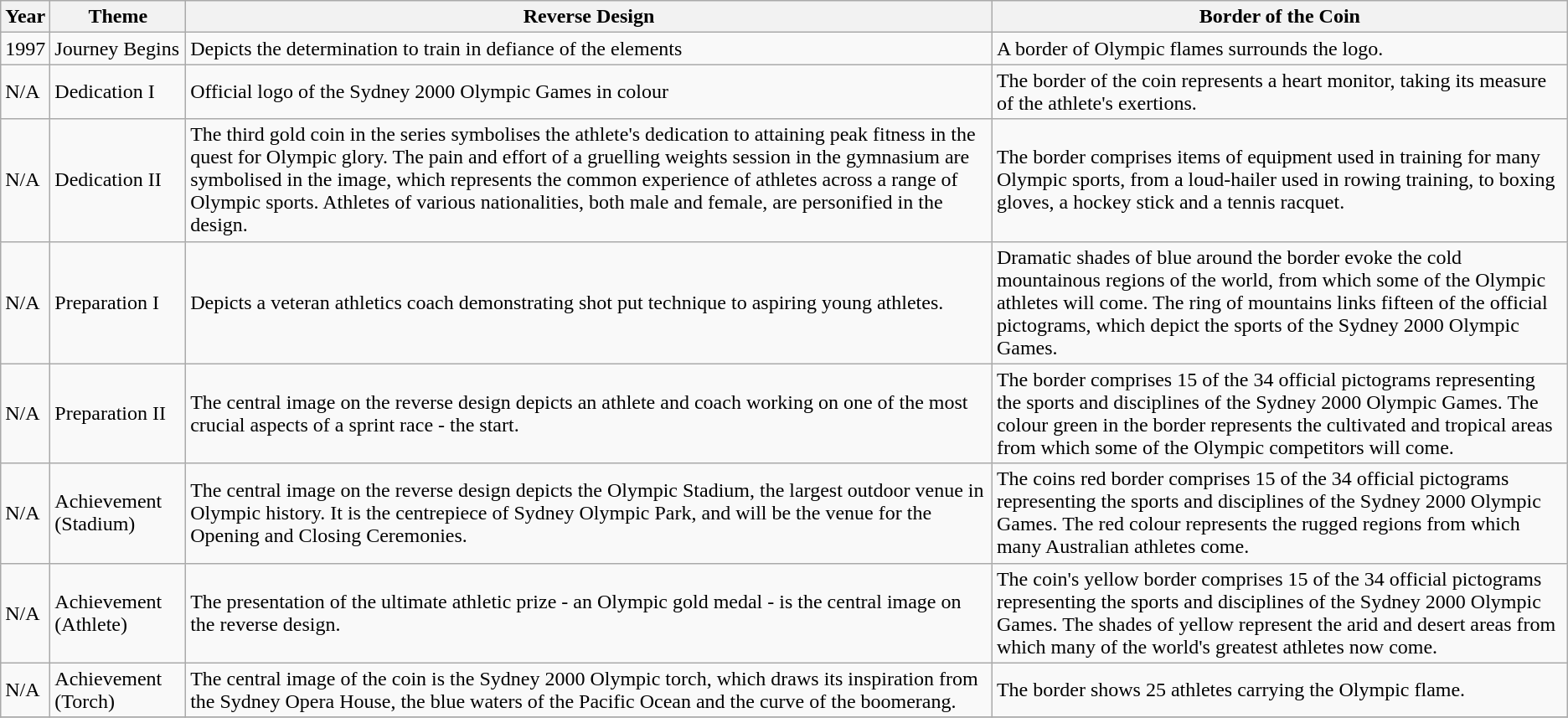<table class="wikitable">
<tr>
<th>Year</th>
<th>Theme</th>
<th>Reverse Design</th>
<th>Border of the Coin</th>
</tr>
<tr>
<td>1997</td>
<td>Journey Begins</td>
<td>Depicts the determination to train in defiance of the elements</td>
<td>A border of Olympic flames surrounds the logo.</td>
</tr>
<tr>
<td>N/A</td>
<td>Dedication I</td>
<td>Official logo of the Sydney 2000 Olympic Games in colour</td>
<td>The border of the coin represents a heart monitor, taking its measure of the athlete's exertions.</td>
</tr>
<tr>
<td>N/A</td>
<td>Dedication II</td>
<td>The third gold coin in the series symbolises the athlete's dedication to attaining peak fitness in the quest for Olympic glory. The pain and effort of a gruelling weights session in the gymnasium are symbolised in the image, which represents the common experience of athletes across a range of Olympic sports. Athletes of various nationalities, both male and female, are personified in the design.</td>
<td>The border comprises items of equipment used in training for many Olympic sports, from a loud-hailer used in rowing training, to boxing gloves, a hockey stick and a tennis racquet.</td>
</tr>
<tr>
<td>N/A</td>
<td>Preparation I</td>
<td>Depicts a veteran athletics coach demonstrating shot put technique to aspiring young athletes.</td>
<td>Dramatic shades of blue around the border evoke the cold mountainous regions of the world, from which some of the Olympic athletes will come. The ring of mountains links fifteen of the official pictograms, which depict the sports of the Sydney 2000 Olympic Games.</td>
</tr>
<tr>
<td>N/A</td>
<td>Preparation II</td>
<td>The central image on the reverse design depicts an athlete and coach working on one of the most crucial aspects of a sprint race - the start.</td>
<td>The border comprises 15 of the 34 official pictograms representing the sports and disciplines of the Sydney 2000 Olympic Games. The colour green in the border represents the cultivated and tropical areas from which some of the Olympic competitors will come.</td>
</tr>
<tr>
<td>N/A</td>
<td>Achievement (Stadium)</td>
<td>The central image on the reverse design depicts the Olympic Stadium, the largest outdoor venue in Olympic history. It is the centrepiece of Sydney Olympic Park, and will be the venue for the Opening and Closing Ceremonies.</td>
<td>The coins red border comprises 15 of the 34 official pictograms representing the sports and disciplines of the Sydney 2000 Olympic Games. The red colour represents the rugged regions from which many Australian athletes come.</td>
</tr>
<tr>
<td>N/A</td>
<td>Achievement (Athlete)</td>
<td>The presentation of the ultimate athletic prize - an Olympic gold medal - is the central image on the reverse design.</td>
<td>The coin's yellow border comprises 15 of the 34 official pictograms representing the sports and disciplines of the Sydney 2000 Olympic Games. The shades of yellow represent the arid and desert areas from which many of the world's greatest athletes now come.</td>
</tr>
<tr>
<td>N/A</td>
<td>Achievement (Torch)</td>
<td>The central image of the coin is the Sydney 2000 Olympic torch, which draws its inspiration from the Sydney Opera House, the blue waters of the Pacific Ocean and the curve of the boomerang.</td>
<td>The border shows 25 athletes carrying the Olympic flame.</td>
</tr>
<tr>
</tr>
</table>
